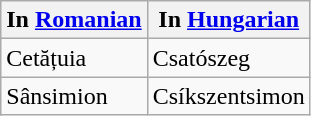<table class="wikitable">
<tr>
<th>In <a href='#'>Romanian</a></th>
<th>In <a href='#'>Hungarian</a></th>
</tr>
<tr>
<td>Cetățuia</td>
<td>Csatószeg</td>
</tr>
<tr>
<td>Sânsimion</td>
<td>Csíkszentsimon</td>
</tr>
</table>
